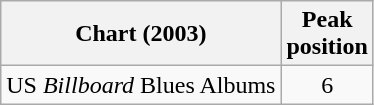<table class="wikitable sortable" border="1">
<tr>
<th scope="col">Chart (2003)</th>
<th scope="col">Peak<br>position</th>
</tr>
<tr>
<td>US <em>Billboard</em> Blues Albums</td>
<td style="text-align:center;">6</td>
</tr>
</table>
